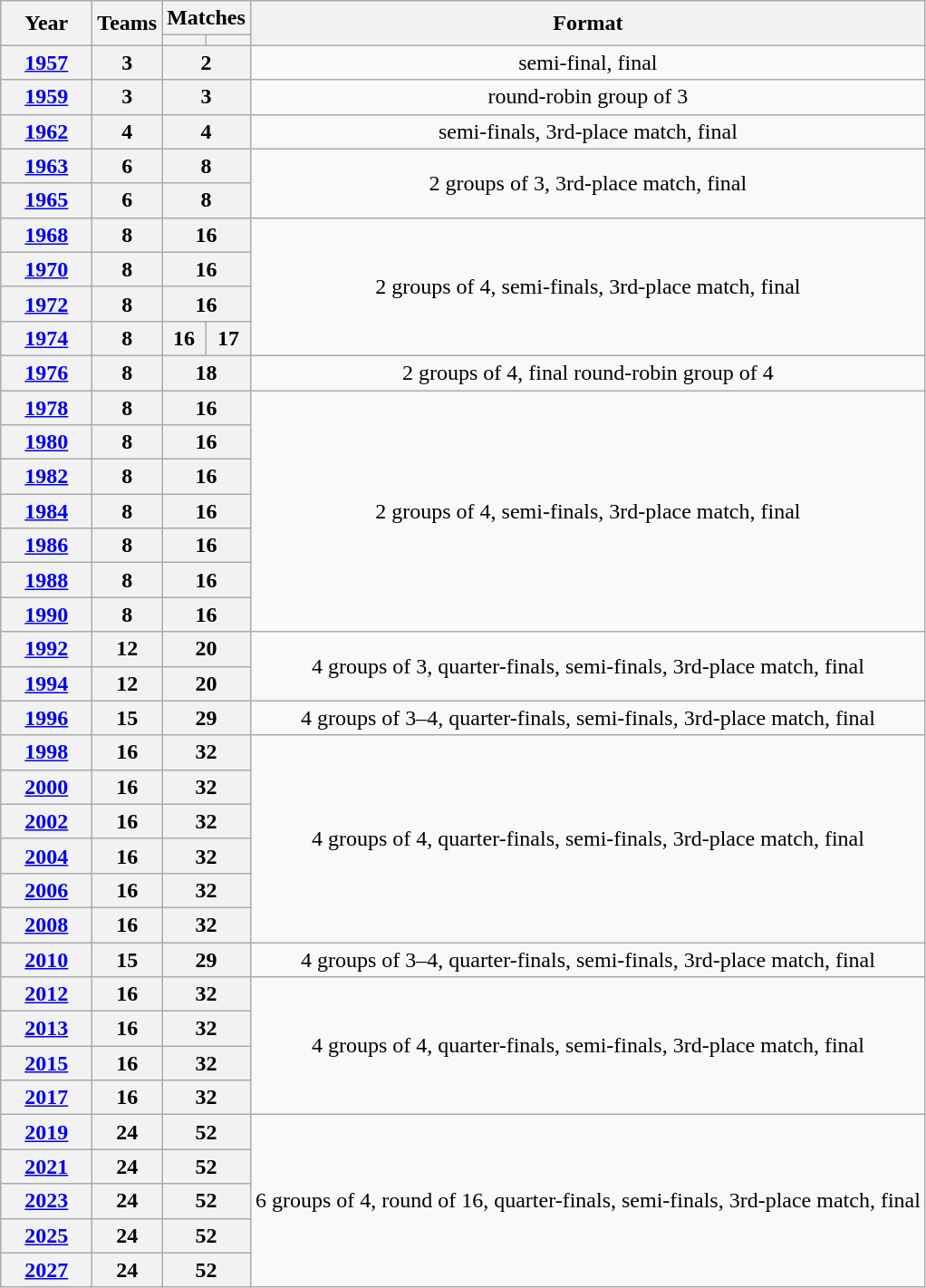<table class="wikitable" style="text-align:center">
<tr>
<th rowspan=2 width=60>Year</th>
<th rowspan=2>Teams</th>
<th colspan=2>Matches</th>
<th rowspan=2>Format</th>
</tr>
<tr>
<th></th>
<th></th>
</tr>
<tr>
<th><a href='#'>1957</a></th>
<th>3</th>
<th colspan=2>2</th>
<td>semi-final, final</td>
</tr>
<tr>
<th><a href='#'>1959</a></th>
<th>3</th>
<th colspan=2>3</th>
<td>round-robin group of 3</td>
</tr>
<tr>
<th><a href='#'>1962</a></th>
<th>4</th>
<th colspan=2>4</th>
<td>semi-finals, 3rd-place match, final</td>
</tr>
<tr>
<th><a href='#'>1963</a></th>
<th>6</th>
<th colspan=2>8</th>
<td rowspan=2>2 groups of 3, 3rd-place match, final</td>
</tr>
<tr>
<th><a href='#'>1965</a></th>
<th>6</th>
<th colspan=2>8</th>
</tr>
<tr>
<th><a href='#'>1968</a></th>
<th>8</th>
<th colspan=2>16</th>
<td rowspan=4>2 groups of 4, semi-finals, 3rd-place match, final</td>
</tr>
<tr>
<th><a href='#'>1970</a></th>
<th>8</th>
<th colspan=2>16</th>
</tr>
<tr>
<th><a href='#'>1972</a></th>
<th>8</th>
<th colspan=2>16</th>
</tr>
<tr>
<th><a href='#'>1974</a></th>
<th>8</th>
<th>16</th>
<th>17</th>
</tr>
<tr>
<th><a href='#'>1976</a></th>
<th>8</th>
<th colspan=2>18</th>
<td>2 groups of 4, final round-robin group of 4</td>
</tr>
<tr>
<th><a href='#'>1978</a></th>
<th>8</th>
<th colspan=2>16</th>
<td rowspan=7>2 groups of 4, semi-finals, 3rd-place match, final</td>
</tr>
<tr>
<th><a href='#'>1980</a></th>
<th>8</th>
<th colspan=2>16</th>
</tr>
<tr>
<th><a href='#'>1982</a></th>
<th>8</th>
<th colspan=2>16</th>
</tr>
<tr>
<th><a href='#'>1984</a></th>
<th>8</th>
<th colspan=2>16</th>
</tr>
<tr>
<th><a href='#'>1986</a></th>
<th>8</th>
<th colspan=2>16</th>
</tr>
<tr>
<th><a href='#'>1988</a></th>
<th>8</th>
<th colspan=2>16</th>
</tr>
<tr>
<th><a href='#'>1990</a></th>
<th>8</th>
<th colspan=2>16</th>
</tr>
<tr>
<th><a href='#'>1992</a></th>
<th>12</th>
<th colspan=2>20</th>
<td rowspan=2>4 groups of 3, quarter-finals, semi-finals, 3rd-place match, final</td>
</tr>
<tr>
<th><a href='#'>1994</a></th>
<th>12</th>
<th colspan=2>20</th>
</tr>
<tr>
<th><a href='#'>1996</a></th>
<th>15</th>
<th colspan=2>29</th>
<td>4 groups of 3–4, quarter-finals, semi-finals, 3rd-place match, final</td>
</tr>
<tr>
<th><a href='#'>1998</a></th>
<th>16</th>
<th colspan=2>32</th>
<td rowspan=6>4 groups of 4, quarter-finals, semi-finals, 3rd-place match, final</td>
</tr>
<tr>
<th><a href='#'>2000</a></th>
<th>16</th>
<th colspan=2>32</th>
</tr>
<tr>
<th><a href='#'>2002</a></th>
<th>16</th>
<th colspan=2>32</th>
</tr>
<tr>
<th><a href='#'>2004</a></th>
<th>16</th>
<th colspan=2>32</th>
</tr>
<tr>
<th><a href='#'>2006</a></th>
<th>16</th>
<th colspan=2>32</th>
</tr>
<tr>
<th><a href='#'>2008</a></th>
<th>16</th>
<th colspan=2>32</th>
</tr>
<tr>
<th><a href='#'>2010</a></th>
<th>15</th>
<th colspan=2>29</th>
<td>4 groups of 3–4, quarter-finals, semi-finals, 3rd-place match, final</td>
</tr>
<tr>
<th><a href='#'>2012</a></th>
<th>16</th>
<th colspan=2>32</th>
<td rowspan=4>4 groups of 4, quarter-finals, semi-finals, 3rd-place match, final</td>
</tr>
<tr>
<th><a href='#'>2013</a></th>
<th>16</th>
<th colspan=2>32</th>
</tr>
<tr>
<th><a href='#'>2015</a></th>
<th>16</th>
<th colspan=2>32</th>
</tr>
<tr>
<th><a href='#'>2017</a></th>
<th>16</th>
<th colspan=2>32</th>
</tr>
<tr>
<th><a href='#'>2019</a></th>
<th>24</th>
<th colspan=2>52</th>
<td rowspan=5>6 groups of 4, round of 16, quarter-finals, semi-finals, 3rd-place match, final</td>
</tr>
<tr>
<th><a href='#'>2021</a></th>
<th>24</th>
<th colspan=2>52</th>
</tr>
<tr>
<th><a href='#'>2023</a></th>
<th>24</th>
<th colspan=2>52</th>
</tr>
<tr>
<th><a href='#'>2025</a></th>
<th>24</th>
<th colspan=2>52</th>
</tr>
<tr>
<th><a href='#'>2027</a></th>
<th>24</th>
<th colspan=2>52</th>
</tr>
</table>
